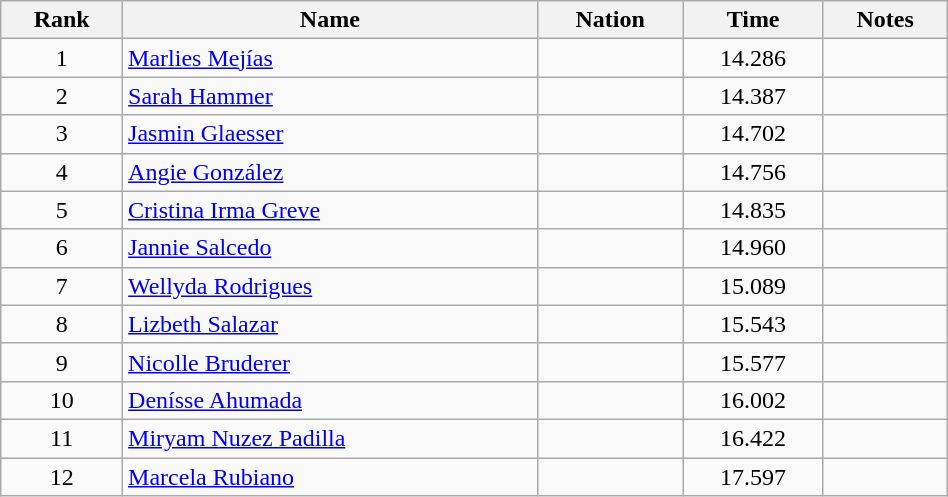<table class="wikitable sortable" style="text-align:center" width=50%>
<tr>
<th>Rank</th>
<th>Name</th>
<th>Nation</th>
<th>Time</th>
<th>Notes</th>
</tr>
<tr>
<td>1</td>
<td align=left><a href='#'>Marlies Mejías</a></td>
<td align=left></td>
<td>14.286</td>
<td></td>
</tr>
<tr>
<td>2</td>
<td align=left><a href='#'>Sarah Hammer</a></td>
<td align=left></td>
<td>14.387</td>
<td></td>
</tr>
<tr>
<td>3</td>
<td align=left><a href='#'>Jasmin Glaesser</a></td>
<td align=left></td>
<td>14.702</td>
<td></td>
</tr>
<tr>
<td>4</td>
<td align=left><a href='#'>Angie González</a></td>
<td align=left></td>
<td>14.756</td>
<td></td>
</tr>
<tr>
<td>5</td>
<td align=left><a href='#'>Cristina Irma Greve</a></td>
<td align=left></td>
<td>14.835</td>
<td></td>
</tr>
<tr>
<td>6</td>
<td align=left><a href='#'>Jannie Salcedo</a></td>
<td align=left></td>
<td>14.960</td>
<td></td>
</tr>
<tr>
<td>7</td>
<td align=left><a href='#'>Wellyda Rodrigues</a></td>
<td align=left></td>
<td>15.089</td>
<td></td>
</tr>
<tr>
<td>8</td>
<td align=left><a href='#'>Lizbeth Salazar</a></td>
<td align=left></td>
<td>15.543</td>
<td></td>
</tr>
<tr>
<td>9</td>
<td align=left><a href='#'>Nicolle Bruderer</a></td>
<td align=left></td>
<td>15.577</td>
<td></td>
</tr>
<tr>
<td>10</td>
<td align=left><a href='#'>Denísse Ahumada</a></td>
<td align=left></td>
<td>16.002</td>
<td></td>
</tr>
<tr>
<td>11</td>
<td align=left><a href='#'>Miryam Nuzez Padilla</a></td>
<td align=left></td>
<td>16.422</td>
<td></td>
</tr>
<tr>
<td>12</td>
<td align=left><a href='#'>Marcela Rubiano</a></td>
<td align=left></td>
<td>17.597</td>
<td></td>
</tr>
</table>
